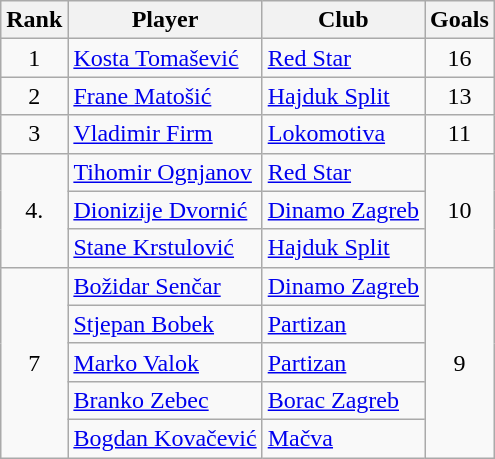<table class="wikitable" style="text-align:center">
<tr>
<th>Rank</th>
<th>Player</th>
<th>Club</th>
<th>Goals</th>
</tr>
<tr>
<td rowspan="1">1</td>
<td align="left"> <a href='#'>Kosta Tomašević</a></td>
<td align="left"><a href='#'>Red Star</a></td>
<td style="text-align:center">16</td>
</tr>
<tr>
<td rowspan="1">2</td>
<td align="left"> <a href='#'>Frane Matošić</a></td>
<td align="left"><a href='#'>Hajduk Split</a></td>
<td>13</td>
</tr>
<tr>
<td rowspan="1">3</td>
<td align="left"> <a href='#'>Vladimir Firm</a></td>
<td align="left"><a href='#'>Lokomotiva</a></td>
<td>11</td>
</tr>
<tr>
<td rowspan="3">4.</td>
<td align="left"> <a href='#'>Tihomir Ognjanov</a></td>
<td align="left"><a href='#'>Red Star</a></td>
<td rowspan="3">10</td>
</tr>
<tr>
<td align="left"> <a href='#'>Dionizije Dvornić</a></td>
<td align="left"><a href='#'>Dinamo Zagreb</a></td>
</tr>
<tr>
<td align="left"> <a href='#'>Stane Krstulović</a></td>
<td align="left"><a href='#'>Hajduk Split</a></td>
</tr>
<tr>
<td rowspan="5">7</td>
<td align="left"> <a href='#'>Božidar Senčar</a></td>
<td align="left"><a href='#'>Dinamo Zagreb</a></td>
<td rowspan="5">9</td>
</tr>
<tr>
<td align="left"> <a href='#'>Stjepan Bobek</a></td>
<td align="left"><a href='#'>Partizan</a></td>
</tr>
<tr>
<td align="left"> <a href='#'>Marko Valok</a></td>
<td align="left"><a href='#'>Partizan</a></td>
</tr>
<tr>
<td align="left"> <a href='#'>Branko Zebec</a></td>
<td align="left"><a href='#'>Borac Zagreb</a></td>
</tr>
<tr>
<td align="left"> <a href='#'>Bogdan Kovačević</a></td>
<td align="left"><a href='#'>Mačva</a></td>
</tr>
</table>
